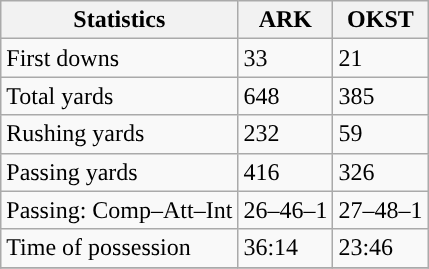<table class="wikitable" style="float: left;">
<tr>
<th>Statistics</th>
<th>ARK</th>
<th>OKST</th>
</tr>
<tr>
<td>First downs</td>
<td>33</td>
<td>21</td>
</tr>
<tr>
<td>Total yards</td>
<td>648</td>
<td>385</td>
</tr>
<tr>
<td>Rushing yards</td>
<td>232</td>
<td>59</td>
</tr>
<tr>
<td>Passing yards</td>
<td>416</td>
<td>326</td>
</tr>
<tr>
<td>Passing: Comp–Att–Int</td>
<td>26–46–1</td>
<td>27–48–1</td>
</tr>
<tr>
<td>Time of possession</td>
<td>36:14</td>
<td>23:46</td>
</tr>
<tr>
</tr>
</table>
